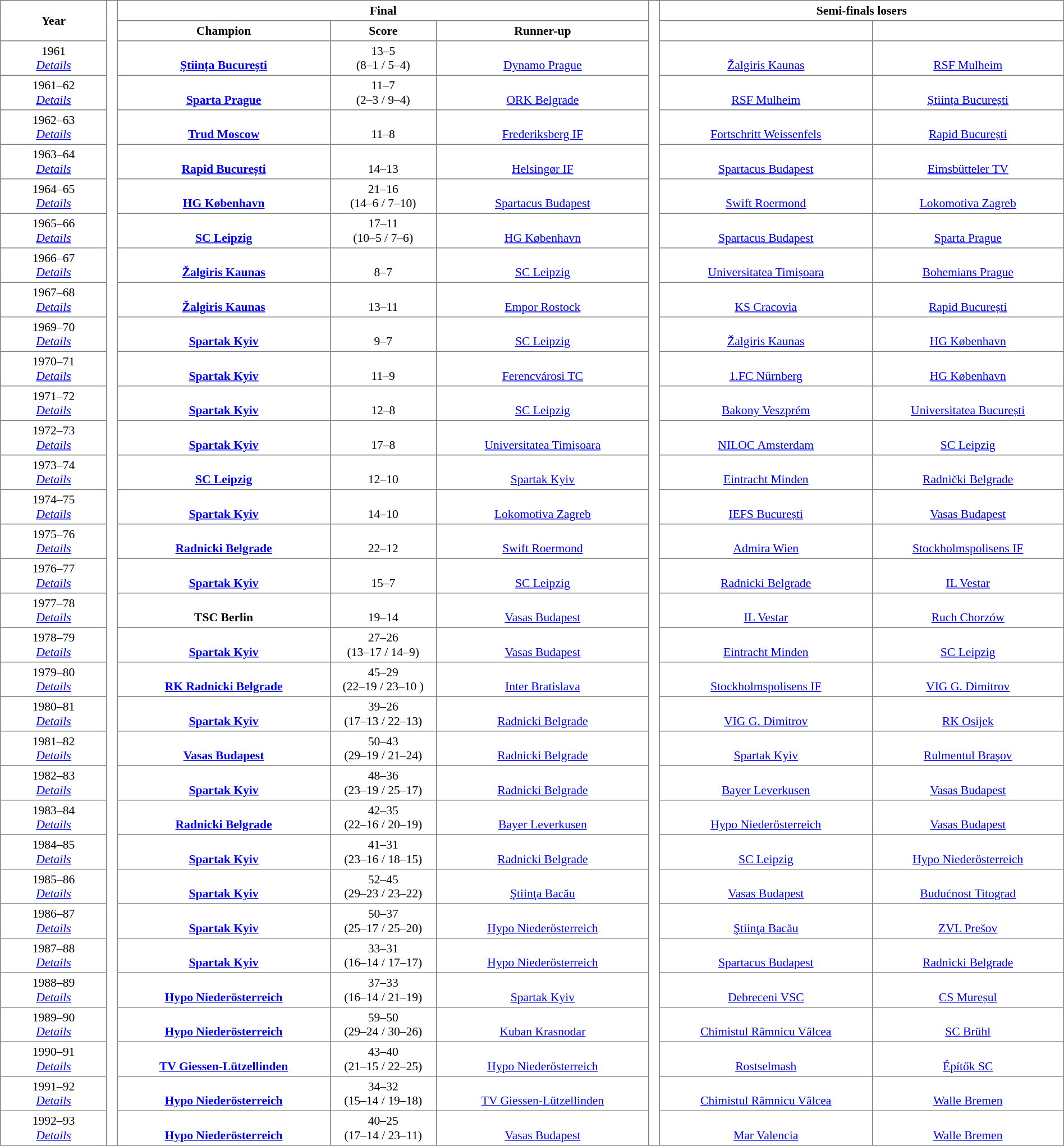<table border=1 style="border-collapse:collapse; font-size:90%;" cellpadding=3 cellspacing=0 width=100%>
<tr>
<th rowspan=2 width="10%">Year</th>
<th width=1% rowspan="34" bgcolor=ffffff></th>
<th colspan=3>Final</th>
<th width=1% rowspan="34" bgcolor=ffffff></th>
<th colspan=2>Semi-finals losers</th>
</tr>
<tr>
<th width="20%">Champion</th>
<th width="10%">Score</th>
<th width="20%">Runner-up</th>
<th width="20%"></th>
<th width="20%"></th>
</tr>
<tr align=center valign=bottom>
<td>1961<br><em><a href='#'>Details</a></em></td>
<td><br> <strong><a href='#'>Știința București</a></strong></td>
<td>13–5<br> (8–1 / 5–4)</td>
<td><br><a href='#'>Dynamo Prague</a></td>
<td><br> <a href='#'>Žalgiris Kaunas</a></td>
<td><br> <a href='#'>RSF Mulheim</a></td>
</tr>
<tr align=center valign=bottom>
<td>1961–62<br><em><a href='#'>Details</a></em></td>
<td><br> <strong><a href='#'>Sparta Prague</a></strong></td>
<td>11–7<br> (2–3 / 9–4)</td>
<td><br><a href='#'>ORK Belgrade</a></td>
<td><br> <a href='#'>RSF Mulheim</a></td>
<td><br> <a href='#'>Știința București</a></td>
</tr>
<tr align=center valign=bottom>
<td>1962–63<br><em><a href='#'>Details</a></em></td>
<td><br> <strong><a href='#'>Trud Moscow</a></strong></td>
<td>11–8</td>
<td><br><a href='#'>Frederiksberg IF</a></td>
<td><br> <a href='#'>Fortschritt Weissenfels</a></td>
<td><br> <a href='#'>Rapid București</a></td>
</tr>
<tr align=center valign=bottom>
<td>1963–64<br><em><a href='#'>Details</a></em></td>
<td><br> <strong><a href='#'>Rapid București</a></strong></td>
<td>14–13</td>
<td><br><a href='#'>Helsingør IF</a></td>
<td><br> <a href='#'>Spartacus Budapest</a></td>
<td><br> <a href='#'>Eimsbütteler TV</a></td>
</tr>
<tr align=center valign=bottom>
<td>1964–65<br><em><a href='#'>Details</a></em></td>
<td><br> <strong><a href='#'>HG København</a></strong></td>
<td>21–16<br> (14–6 / 7–10)</td>
<td><br><a href='#'>Spartacus Budapest</a></td>
<td><br> <a href='#'>Swift Roermond</a></td>
<td><br> <a href='#'>Lokomotiva Zagreb</a></td>
</tr>
<tr align=center valign=bottom>
<td>1965–66<br><em><a href='#'>Details</a></em></td>
<td><br> <strong><a href='#'>SC Leipzig</a></strong></td>
<td>17–11<br> (10–5 / 7–6)</td>
<td><br><a href='#'>HG København</a></td>
<td><br> <a href='#'>Spartacus Budapest</a></td>
<td><br> <a href='#'>Sparta Prague</a></td>
</tr>
<tr align=center valign=bottom>
<td>1966–67<br><em><a href='#'>Details</a></em></td>
<td><br> <strong><a href='#'>Žalgiris Kaunas</a></strong></td>
<td>8–7</td>
<td><br><a href='#'>SC Leipzig</a></td>
<td><br><a href='#'>Universitatea Timișoara</a></td>
<td><br> <a href='#'>Bohemians Prague</a></td>
</tr>
<tr align=center valign=bottom>
<td>1967–68<br><em><a href='#'>Details</a></em></td>
<td><br> <strong><a href='#'>Žalgiris Kaunas</a></strong></td>
<td>13–11</td>
<td><br><a href='#'>Empor Rostock</a></td>
<td><br> <a href='#'>KS Cracovia</a></td>
<td><br> <a href='#'>Rapid București</a></td>
</tr>
<tr align=center valign=bottom>
<td>1969–70<br><em><a href='#'>Details</a></em></td>
<td><br> <strong><a href='#'>Spartak Kyiv</a></strong></td>
<td>9–7</td>
<td><br><a href='#'>SC Leipzig</a></td>
<td><br> <a href='#'>Žalgiris Kaunas</a></td>
<td><br> <a href='#'>HG København</a></td>
</tr>
<tr align=center valign=bottom>
<td>1970–71<br><em><a href='#'>Details</a></em></td>
<td><br> <strong><a href='#'>Spartak Kyiv</a></strong></td>
<td>11–9</td>
<td><br><a href='#'>Ferencvárosi TC</a></td>
<td><br> <a href='#'>1.FC Nürnberg</a></td>
<td><br> <a href='#'>HG København</a></td>
</tr>
<tr align=center valign=bottom>
<td>1971–72<br><em><a href='#'>Details</a></em></td>
<td><br> <strong><a href='#'>Spartak Kyiv</a></strong></td>
<td>12–8</td>
<td><br><a href='#'>SC Leipzig</a></td>
<td><br> <a href='#'>Bakony Veszprém</a></td>
<td><br> <a href='#'>Universitatea București</a></td>
</tr>
<tr align=center valign=bottom>
<td>1972–73<br><em><a href='#'>Details</a></em></td>
<td><br> <strong><a href='#'>Spartak Kyiv</a></strong></td>
<td>17–8</td>
<td><br><a href='#'>Universitatea Timișoara</a></td>
<td><br> <a href='#'>NILOC Amsterdam</a></td>
<td><br> <a href='#'>SC Leipzig</a></td>
</tr>
<tr align=center valign=bottom>
<td>1973–74<br><em><a href='#'>Details</a></em></td>
<td><br> <strong><a href='#'>SC Leipzig</a></strong></td>
<td>12–10</td>
<td><br><a href='#'>Spartak Kyiv</a></td>
<td><br> <a href='#'>Eintracht Minden</a></td>
<td><br> <a href='#'>Radnički Belgrade</a></td>
</tr>
<tr align=center valign=bottom>
<td>1974–75<br><em><a href='#'>Details</a></em></td>
<td><br> <strong><a href='#'>Spartak Kyiv</a></strong></td>
<td>14–10</td>
<td><br><a href='#'>Lokomotiva Zagreb</a></td>
<td><br> <a href='#'>IEFS București</a></td>
<td><br> <a href='#'>Vasas Budapest</a></td>
</tr>
<tr align=center valign=bottom>
<td>1975–76<br><em><a href='#'>Details</a></em></td>
<td><br> <strong><a href='#'>Radnicki Belgrade</a></strong></td>
<td>22–12</td>
<td><br><a href='#'>Swift Roermond</a></td>
<td><br> <a href='#'>Admira Wien</a></td>
<td><br> <a href='#'>Stockholmspolisens IF</a></td>
</tr>
<tr align=center valign=bottom>
<td>1976–77<br><em><a href='#'>Details</a></em></td>
<td><br> <strong><a href='#'>Spartak Kyiv</a></strong></td>
<td>15–7</td>
<td><br><a href='#'>SC Leipzig</a></td>
<td><br> <a href='#'>Radnicki Belgrade</a></td>
<td><br> <a href='#'>IL Vestar</a></td>
</tr>
<tr align=center valign=bottom>
<td>1977–78<br><em><a href='#'>Details</a></em></td>
<td><br> <strong>TSC Berlin</strong></td>
<td>19–14</td>
<td><br><a href='#'>Vasas Budapest</a></td>
<td><br> <a href='#'>IL Vestar</a></td>
<td><br> <a href='#'>Ruch Chorzów</a></td>
</tr>
<tr align=center valign=bottom>
<td>1978–79<br><em><a href='#'>Details</a></em></td>
<td><br> <strong><a href='#'>Spartak Kyiv</a></strong></td>
<td>27–26<br> (13–17 / 14–9)</td>
<td><br><a href='#'>Vasas Budapest</a></td>
<td><br> <a href='#'>Eintracht Minden</a></td>
<td><br> <a href='#'>SC Leipzig</a></td>
</tr>
<tr align=center valign=bottom>
<td>1979–80<br><em><a href='#'>Details</a></em></td>
<td><br> <strong><a href='#'>RK Radnicki Belgrade</a></strong></td>
<td>45–29<br> (22–19 / 23–10 )</td>
<td><br><a href='#'>Inter Bratislava</a></td>
<td><br> <a href='#'>Stockholmspolisens IF</a></td>
<td><br> <a href='#'>VIG G. Dimitrov</a></td>
</tr>
<tr align=center valign=bottom>
<td>1980–81<br><em><a href='#'>Details</a></em></td>
<td><br> <strong><a href='#'>Spartak Kyiv</a></strong></td>
<td>39–26<br> (17–13 / 22–13)</td>
<td><br><a href='#'>Radnicki Belgrade</a></td>
<td><br> <a href='#'>VIG G. Dimitrov</a></td>
<td><br> <a href='#'>RK Osijek</a></td>
</tr>
<tr align=center valign=bottom>
<td>1981–82<br><em><a href='#'>Details</a></em></td>
<td><br> <strong><a href='#'>Vasas Budapest</a></strong></td>
<td>50–43<br> (29–19 / 21–24)</td>
<td><br><a href='#'>Radnicki Belgrade</a></td>
<td><br> <a href='#'>Spartak Kyiv</a></td>
<td><br> <a href='#'>Rulmentul Braşov</a></td>
</tr>
<tr align=center valign=bottom>
<td>1982–83<br><em><a href='#'>Details</a></em></td>
<td><br> <strong><a href='#'>Spartak Kyiv</a></strong></td>
<td>48–36<br> (23–19 / 25–17)</td>
<td><br><a href='#'>Radnicki Belgrade</a></td>
<td><br> <a href='#'>Bayer Leverkusen</a></td>
<td><br> <a href='#'>Vasas Budapest</a></td>
</tr>
<tr align=center valign=bottom>
<td>1983–84<br><em><a href='#'>Details</a></em></td>
<td><br> <strong><a href='#'>Radnicki Belgrade</a></strong></td>
<td>42–35<br> (22–16 / 20–19)</td>
<td><br><a href='#'>Bayer Leverkusen</a></td>
<td><br> <a href='#'>Hypo Niederösterreich</a></td>
<td><br> <a href='#'>Vasas Budapest</a></td>
</tr>
<tr align=center valign=bottom>
<td>1984–85<br><em><a href='#'>Details</a></em></td>
<td><br> <strong><a href='#'>Spartak Kyiv</a></strong></td>
<td>41–31<br> (23–16 / 18–15)</td>
<td><br><a href='#'>Radnicki Belgrade</a></td>
<td><br> <a href='#'>SC Leipzig</a></td>
<td><br> <a href='#'>Hypo Niederösterreich</a></td>
</tr>
<tr align=center valign=bottom>
<td>1985–86<br><em><a href='#'>Details</a></em></td>
<td><br> <strong><a href='#'>Spartak Kyiv</a></strong></td>
<td>52–45<br> (29–23 / 23–22)</td>
<td><br><a href='#'>Ştiinţa Bacău</a></td>
<td><br> <a href='#'>Vasas Budapest</a></td>
<td><br> <a href='#'>Budućnost Titograd</a></td>
</tr>
<tr align=center valign=bottom>
<td>1986–87<br><em><a href='#'>Details</a></em></td>
<td><br> <strong><a href='#'>Spartak Kyiv</a></strong></td>
<td>50–37<br> (25–17 / 25–20)</td>
<td><br><a href='#'>Hypo Niederösterreich</a></td>
<td><br> <a href='#'>Ştiinţa Bacău</a></td>
<td><br> <a href='#'>ZVL Prešov</a></td>
</tr>
<tr align=center valign=bottom>
<td>1987–88<br><em><a href='#'>Details</a></em></td>
<td><br> <strong><a href='#'>Spartak Kyiv</a></strong></td>
<td>33–31<br> (16–14 / 17–17)</td>
<td><br><a href='#'>Hypo Niederösterreich</a></td>
<td><br> <a href='#'>Spartacus Budapest</a></td>
<td><br> <a href='#'>Radnicki Belgrade</a></td>
</tr>
<tr align=center valign=bottom>
<td>1988–89<br><em><a href='#'>Details</a></em></td>
<td><br> <strong><a href='#'>Hypo Niederösterreich</a></strong></td>
<td>37–33<br> (16–14 / 21–19)</td>
<td><br><a href='#'>Spartak Kyiv</a></td>
<td><br><a href='#'>Debreceni VSC</a></td>
<td><br><a href='#'>CS Mureșul</a></td>
</tr>
<tr align=center valign=bottom>
<td>1989–90<br><em><a href='#'>Details</a></em></td>
<td><br> <strong><a href='#'>Hypo Niederösterreich</a></strong></td>
<td>59–50<br> (29–24 / 30–26)</td>
<td><br><a href='#'>Kuban Krasnodar</a></td>
<td><br><a href='#'>Chimistul Râmnicu Vâlcea</a></td>
<td><br><a href='#'>SC Brühl</a></td>
</tr>
<tr align=center valign=bottom>
<td>1990–91<br><em><a href='#'>Details</a></em></td>
<td><br> <strong><a href='#'>TV Giessen-Lützellinden</a></strong></td>
<td>43–40<br> (21–15 / 22–25)</td>
<td><br><a href='#'>Hypo Niederösterreich</a></td>
<td><br><a href='#'>Rostselmash</a></td>
<td><br><a href='#'>Építők SC</a></td>
</tr>
<tr align=center valign=bottom>
<td>1991–92<br><em><a href='#'>Details</a></em></td>
<td><br> <strong><a href='#'>Hypo Niederösterreich</a></strong></td>
<td>34–32<br> (15–14 / 19–18)</td>
<td><br><a href='#'>TV Giessen-Lützellinden</a></td>
<td><br><a href='#'>Chimistul Râmnicu Vâlcea</a></td>
<td><br><a href='#'>Walle Bremen</a></td>
</tr>
<tr align=center valign=bottom>
<td>1992–93<br><em><a href='#'>Details</a></em></td>
<td><br> <strong><a href='#'>Hypo Niederösterreich</a></strong></td>
<td>40–25<br> (17–14 / 23–11)</td>
<td><br><a href='#'>Vasas Budapest</a></td>
<td><br><a href='#'>Mar Valencia</a></td>
<td><br><a href='#'>Walle Bremen</a></td>
</tr>
</table>
